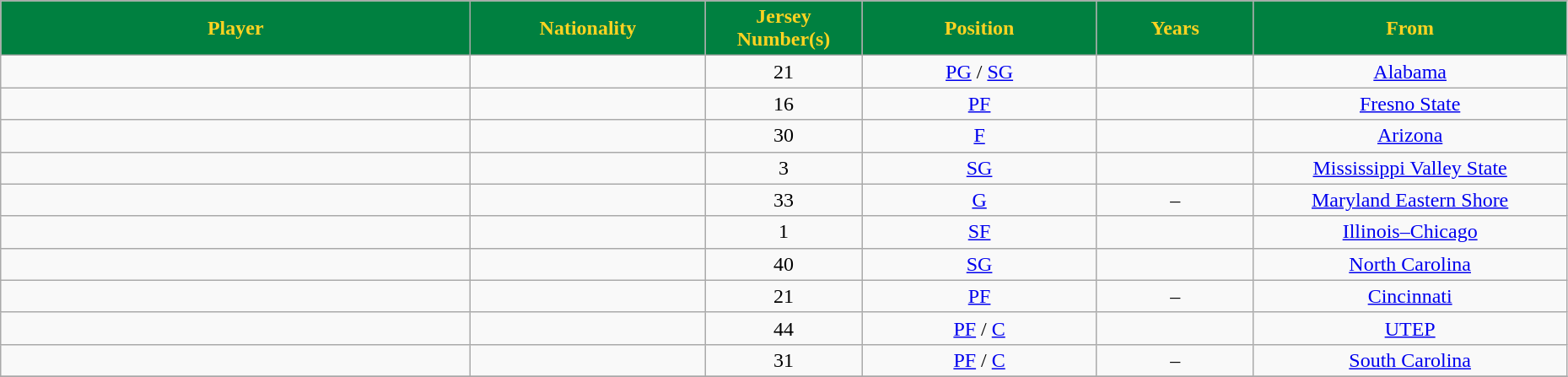<table class="wikitable" style="text-align:center" width="98%">
<tr>
<th style="background:#008040;color:#FFD321;" width="30%">Player</th>
<th style="background:#008040;color:#FFD321;" width="15%">Nationality</th>
<th style="background:#008040;color:#FFD321;" width="10%">Jersey Number(s)</th>
<th style="background:#008040;color:#FFD321;" width="15%">Position</th>
<th style="background:#008040;color:#FFD321;" width="10%">Years</th>
<th style="background:#008040;color:#FFD321;" width="20%">From</th>
</tr>
<tr>
<td></td>
<td></td>
<td>21</td>
<td><a href='#'>PG</a> / <a href='#'>SG</a></td>
<td></td>
<td><a href='#'>Alabama</a></td>
</tr>
<tr>
<td></td>
<td></td>
<td>16</td>
<td><a href='#'>PF</a></td>
<td></td>
<td><a href='#'>Fresno State</a></td>
</tr>
<tr>
<td></td>
<td></td>
<td>30</td>
<td><a href='#'>F</a></td>
<td></td>
<td><a href='#'>Arizona</a></td>
</tr>
<tr>
<td></td>
<td></td>
<td>3</td>
<td><a href='#'>SG</a></td>
<td></td>
<td><a href='#'>Mississippi Valley State</a></td>
</tr>
<tr>
<td></td>
<td></td>
<td>33</td>
<td><a href='#'>G</a></td>
<td>–</td>
<td><a href='#'>Maryland Eastern Shore</a></td>
</tr>
<tr>
<td></td>
<td></td>
<td>1</td>
<td><a href='#'>SF</a></td>
<td></td>
<td><a href='#'>Illinois–Chicago</a></td>
</tr>
<tr>
<td></td>
<td></td>
<td>40</td>
<td><a href='#'>SG</a></td>
<td></td>
<td><a href='#'>North Carolina</a></td>
</tr>
<tr>
<td></td>
<td></td>
<td>21</td>
<td><a href='#'>PF</a></td>
<td>–</td>
<td><a href='#'>Cincinnati</a></td>
</tr>
<tr>
<td></td>
<td></td>
<td>44</td>
<td><a href='#'>PF</a> / <a href='#'>C</a></td>
<td></td>
<td><a href='#'>UTEP</a></td>
</tr>
<tr>
<td></td>
<td></td>
<td>31</td>
<td><a href='#'>PF</a> / <a href='#'>C</a></td>
<td>–</td>
<td><a href='#'>South Carolina</a></td>
</tr>
<tr>
</tr>
</table>
